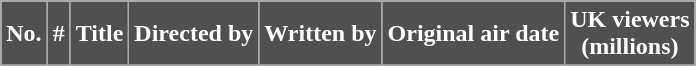<table class="wikitable plainrowheaders">
<tr style="color:white">
<th style="background: #505050;">No.</th>
<th style="background: #505050;">#</th>
<th style="background: #505050;">Title</th>
<th style="background: #505050;">Directed by</th>
<th style="background: #505050;">Written by</th>
<th style="background: #505050;">Original air date</th>
<th style="background: #505050;">UK viewers<br>(millions)</th>
</tr>
<tr>
</tr>
</table>
